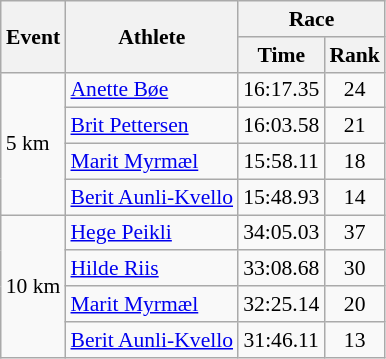<table class="wikitable" border="1" style="font-size:90%">
<tr>
<th rowspan=2>Event</th>
<th rowspan=2>Athlete</th>
<th colspan=2>Race</th>
</tr>
<tr>
<th>Time</th>
<th>Rank</th>
</tr>
<tr>
<td rowspan=4>5 km</td>
<td><a href='#'>Anette Bøe</a></td>
<td align=center>16:17.35</td>
<td align=center>24</td>
</tr>
<tr>
<td><a href='#'>Brit Pettersen</a></td>
<td align=center>16:03.58</td>
<td align=center>21</td>
</tr>
<tr>
<td><a href='#'>Marit Myrmæl</a></td>
<td align=center>15:58.11</td>
<td align=center>18</td>
</tr>
<tr>
<td><a href='#'>Berit Aunli-Kvello</a></td>
<td align=center>15:48.93</td>
<td align=center>14</td>
</tr>
<tr>
<td rowspan=4>10 km</td>
<td><a href='#'>Hege Peikli</a></td>
<td align=center>34:05.03</td>
<td align=center>37</td>
</tr>
<tr>
<td><a href='#'>Hilde Riis</a></td>
<td align=center>33:08.68</td>
<td align=center>30</td>
</tr>
<tr>
<td><a href='#'>Marit Myrmæl</a></td>
<td align=center>32:25.14</td>
<td align=center>20</td>
</tr>
<tr>
<td><a href='#'>Berit Aunli-Kvello</a></td>
<td align=center>31:46.11</td>
<td align=center>13</td>
</tr>
</table>
